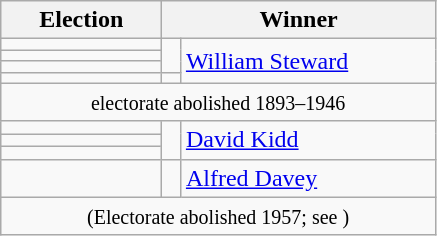<table class=wikitable>
<tr>
<th width=100>Election</th>
<th width=175 colspan=2>Winner</th>
</tr>
<tr>
<td></td>
<td rowspan=3 width=5 bgcolor=></td>
<td rowspan=4><a href='#'>William Steward</a></td>
</tr>
<tr>
<td></td>
</tr>
<tr>
<td></td>
</tr>
<tr>
<td></td>
<td bgcolor=></td>
</tr>
<tr>
<td colspan=3 align=center><small>electorate abolished 1893–1946</small></td>
</tr>
<tr>
<td></td>
<td rowspan=3 bgcolor=></td>
<td rowspan=3><a href='#'>David Kidd</a></td>
</tr>
<tr>
<td></td>
</tr>
<tr>
<td></td>
</tr>
<tr>
<td></td>
<td bgcolor=></td>
<td><a href='#'>Alfred Davey</a></td>
</tr>
<tr>
<td colspan=3 align=center><small>(Electorate abolished 1957; see )</small></td>
</tr>
</table>
